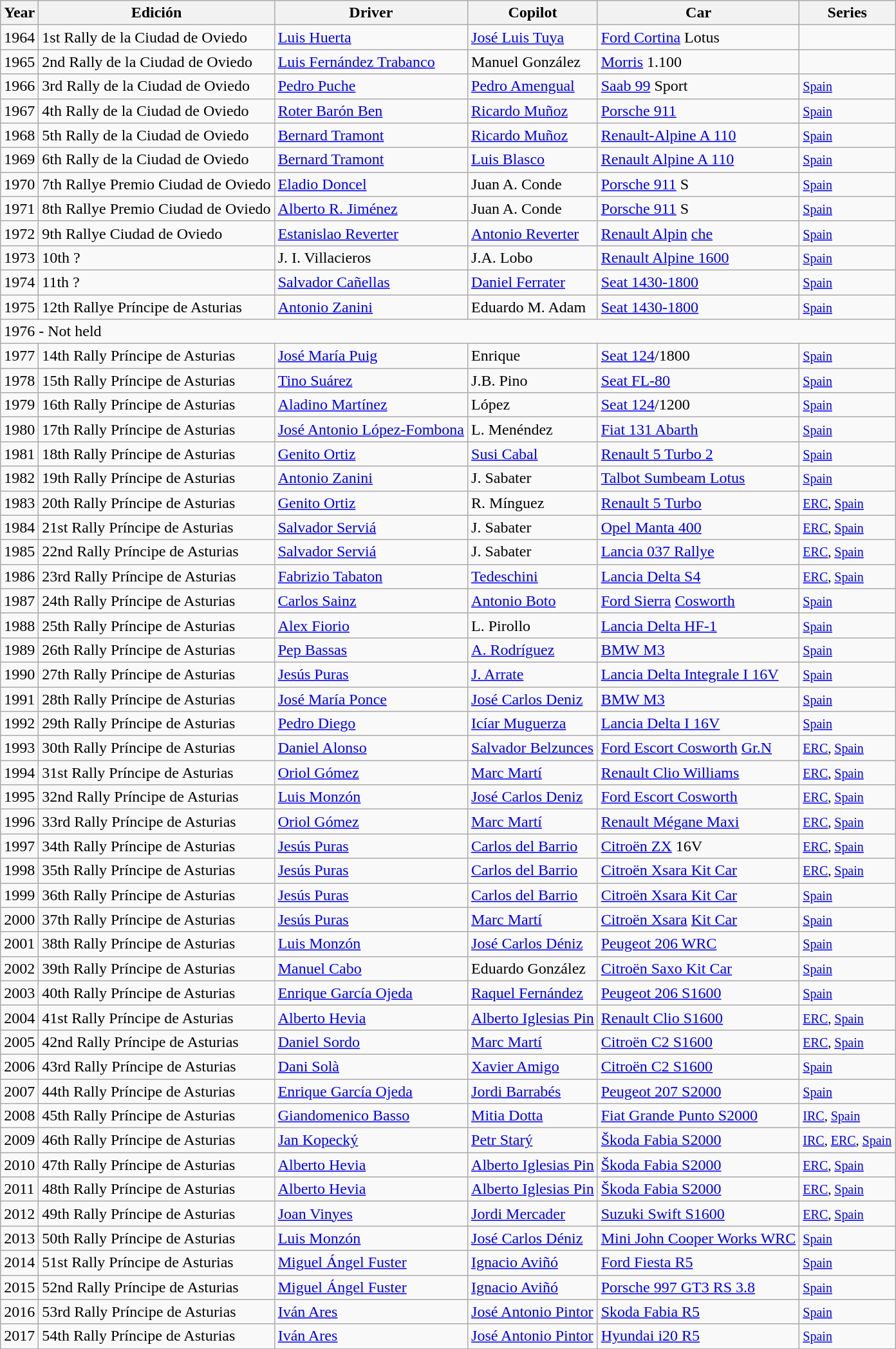<table class="wikitable">
<tr>
<th>Year</th>
<th>Edición</th>
<th>Driver</th>
<th>Copilot</th>
<th>Car</th>
<th>Series</th>
</tr>
<tr>
<td>1964</td>
<td>1st Rally de la Ciudad de Oviedo</td>
<td> <a href='#'>Luis Huerta</a></td>
<td> <a href='#'>José Luis Tuya</a></td>
<td><a href='#'>Ford Cortina</a> Lotus</td>
<td></td>
</tr>
<tr>
<td>1965</td>
<td>2nd Rally de la Ciudad de Oviedo</td>
<td> <a href='#'>Luis Fernández Trabanco</a></td>
<td> Manuel González</td>
<td><a href='#'>Morris</a> 1.100</td>
<td></td>
</tr>
<tr>
<td>1966</td>
<td>3rd Rally de la Ciudad de Oviedo</td>
<td> <a href='#'>Pedro Puche</a></td>
<td> <a href='#'>Pedro Amengual</a></td>
<td><a href='#'>Saab 99</a> Sport</td>
<td><small><a href='#'>Spain</a></small></td>
</tr>
<tr>
<td>1967</td>
<td>4th Rally de la Ciudad de Oviedo</td>
<td><a href='#'>Roter Barón Ben</a></td>
<td> <a href='#'>Ricardo Muñoz</a></td>
<td><a href='#'>Porsche 911</a></td>
<td><small><a href='#'>Spain</a></small></td>
</tr>
<tr>
<td>1968</td>
<td>5th Rally de la Ciudad de Oviedo</td>
<td> <a href='#'>Bernard Tramont</a></td>
<td> <a href='#'>Ricardo Muñoz</a></td>
<td><a href='#'>Renault-Alpine A 110</a></td>
<td><small><a href='#'>Spain</a></small></td>
</tr>
<tr>
<td>1969</td>
<td>6th Rally de la Ciudad de Oviedo</td>
<td> <a href='#'>Bernard Tramont</a></td>
<td> <a href='#'>Luis Blasco</a></td>
<td><a href='#'>Renault Alpine A 110</a></td>
<td><small><a href='#'>Spain</a></small></td>
</tr>
<tr>
<td>1970</td>
<td>7th Rallye Premio Ciudad de Oviedo</td>
<td> <a href='#'>Eladio Doncel</a></td>
<td> Juan A. Conde</td>
<td><a href='#'>Porsche 911</a> S</td>
<td><small><a href='#'>Spain</a></small></td>
</tr>
<tr>
<td>1971</td>
<td>8th Rallye Premio Ciudad de Oviedo</td>
<td> <a href='#'>Alberto R. Jiménez</a></td>
<td> Juan A. Conde</td>
<td><a href='#'>Porsche 911</a> S</td>
<td><small><a href='#'>Spain</a></small></td>
</tr>
<tr>
<td>1972</td>
<td>9th Rallye Ciudad de Oviedo</td>
<td> <a href='#'>Estanislao Reverter</a></td>
<td> <a href='#'>Antonio Reverter</a></td>
<td><a href='#'>Renault Alpin</a> <a href='#'>che</a></td>
<td><small><a href='#'>Spain</a></small></td>
</tr>
<tr>
<td>1973</td>
<td>10th ?</td>
<td> J. I. Villacieros</td>
<td> J.A. Lobo</td>
<td><a href='#'>Renault Alpine 1600</a></td>
<td><small><a href='#'>Spain</a></small></td>
</tr>
<tr>
<td>1974</td>
<td>11th ?</td>
<td> <a href='#'>Salvador Cañellas</a></td>
<td> <a href='#'>Daniel Ferrater</a></td>
<td><a href='#'>Seat 1430-1800</a></td>
<td><small><a href='#'>Spain</a></small></td>
</tr>
<tr>
<td>1975</td>
<td>12th Rallye Príncipe de Asturias</td>
<td> <a href='#'>Antonio Zanini</a></td>
<td> Eduardo M. Adam</td>
<td><a href='#'>Seat 1430-1800</a></td>
<td><small><a href='#'>Spain</a></small></td>
</tr>
<tr>
<td colspan=6>1976 - Not held</td>
</tr>
<tr>
<td>1977</td>
<td>14th Rally Príncipe de Asturias</td>
<td> <a href='#'>José María Puig</a></td>
<td> Enrique</td>
<td><a href='#'>Seat 124</a>/1800</td>
<td><small><a href='#'>Spain</a></small></td>
</tr>
<tr>
<td>1978</td>
<td>15th Rally Príncipe de Asturias</td>
<td> <a href='#'>Tino Suárez</a></td>
<td> J.B. Pino</td>
<td><a href='#'>Seat FL-80</a></td>
<td><small><a href='#'>Spain</a></small></td>
</tr>
<tr>
<td>1979</td>
<td>16th Rally Príncipe de Asturias</td>
<td> <a href='#'>Aladino Martínez</a></td>
<td> López</td>
<td><a href='#'>Seat 124</a>/1200</td>
<td><small><a href='#'>Spain</a></small></td>
</tr>
<tr>
<td>1980</td>
<td>17th Rally Príncipe de Asturias</td>
<td> <a href='#'>José Antonio López-Fombona</a></td>
<td> L. Menéndez</td>
<td><a href='#'>Fiat 131 Abarth</a></td>
<td><small><a href='#'>Spain</a></small></td>
</tr>
<tr>
<td>1981</td>
<td>18th Rally Príncipe de Asturias</td>
<td> <a href='#'>Genito Ortiz</a></td>
<td> <a href='#'>Susi Cabal</a></td>
<td><a href='#'>Renault 5 Turbo 2</a></td>
<td><small><a href='#'>Spain</a></small></td>
</tr>
<tr>
<td>1982</td>
<td>19th Rally Príncipe de Asturias</td>
<td> <a href='#'>Antonio Zanini</a></td>
<td> J. Sabater</td>
<td><a href='#'>Talbot Sumbeam Lotus</a></td>
<td><small><a href='#'>Spain</a></small></td>
</tr>
<tr>
<td>1983</td>
<td>20th Rally Príncipe de Asturias</td>
<td> <a href='#'>Genito Ortiz</a></td>
<td> R. Mínguez</td>
<td><a href='#'>Renault 5 Turbo</a></td>
<td><small><a href='#'>ERC</a>, <a href='#'>Spain</a></small></td>
</tr>
<tr>
<td>1984</td>
<td>21st Rally Príncipe de Asturias</td>
<td> <a href='#'>Salvador Serviá</a></td>
<td> J. Sabater</td>
<td><a href='#'>Opel Manta 400</a></td>
<td><small><a href='#'>ERC</a>, <a href='#'>Spain</a></small></td>
</tr>
<tr>
<td>1985</td>
<td>22nd Rally Príncipe de Asturias</td>
<td> <a href='#'>Salvador Serviá</a></td>
<td> J. Sabater</td>
<td><a href='#'>Lancia 037 Rallye</a></td>
<td><small><a href='#'>ERC</a>, <a href='#'>Spain</a></small></td>
</tr>
<tr>
<td>1986</td>
<td>23rd Rally Príncipe de Asturias</td>
<td> <a href='#'>Fabrizio Tabaton</a></td>
<td> <a href='#'>Tedeschini</a></td>
<td><a href='#'>Lancia Delta S4</a></td>
<td><small><a href='#'>ERC</a>, <a href='#'>Spain</a></small></td>
</tr>
<tr>
<td>1987</td>
<td>24th Rally Príncipe de Asturias</td>
<td> <a href='#'>Carlos Sainz</a></td>
<td> <a href='#'>Antonio Boto</a></td>
<td><a href='#'>Ford Sierra</a> <a href='#'>Cosworth</a></td>
<td><small><a href='#'>Spain</a></small></td>
</tr>
<tr>
<td>1988</td>
<td>25th Rally Príncipe de Asturias</td>
<td> <a href='#'>Alex Fiorio</a></td>
<td> L. Pirollo</td>
<td><a href='#'>Lancia Delta HF-1</a></td>
<td><small><a href='#'>Spain</a></small></td>
</tr>
<tr>
<td>1989</td>
<td>26th Rally Príncipe de Asturias</td>
<td> <a href='#'>Pep Bassas</a></td>
<td> <a href='#'>A. Rodríguez</a></td>
<td><a href='#'>BMW M3</a></td>
<td><small><a href='#'>Spain</a></small></td>
</tr>
<tr>
<td>1990</td>
<td>27th Rally Príncipe de Asturias</td>
<td> <a href='#'>Jesús Puras</a></td>
<td> <a href='#'>J. Arrate</a></td>
<td><a href='#'>Lancia Delta Integrale I 16V</a></td>
<td><small><a href='#'>Spain</a></small></td>
</tr>
<tr>
<td>1991</td>
<td>28th Rally Príncipe de Asturias</td>
<td> <a href='#'>José María Ponce</a></td>
<td> <a href='#'>José Carlos Deniz</a></td>
<td><a href='#'>BMW M3</a></td>
<td><small><a href='#'>Spain</a></small></td>
</tr>
<tr>
<td>1992</td>
<td>29th Rally Príncipe de Asturias</td>
<td> <a href='#'>Pedro Diego</a></td>
<td> <a href='#'>Icíar Muguerza</a></td>
<td><a href='#'>Lancia Delta I 16V</a></td>
<td><small><a href='#'>Spain</a></small></td>
</tr>
<tr>
<td>1993</td>
<td>30th Rally Príncipe de Asturias</td>
<td> <a href='#'>Daniel Alonso</a></td>
<td> <a href='#'>Salvador Belzunces</a></td>
<td><a href='#'>Ford Escort Cosworth</a> <a href='#'>Gr.N</a></td>
<td><small><a href='#'>ERC</a>, <a href='#'>Spain</a></small></td>
</tr>
<tr>
<td>1994</td>
<td>31st Rally Príncipe de Asturias</td>
<td> <a href='#'>Oriol Gómez</a></td>
<td> <a href='#'>Marc Martí</a></td>
<td><a href='#'>Renault Clio Williams</a></td>
<td><small><a href='#'>ERC</a>, <a href='#'>Spain</a></small></td>
</tr>
<tr>
<td>1995</td>
<td>32nd Rally Príncipe de Asturias</td>
<td> <a href='#'>Luis Monzón</a></td>
<td> <a href='#'>José Carlos Deniz</a></td>
<td><a href='#'>Ford Escort Cosworth</a></td>
<td><small><a href='#'>ERC</a>, <a href='#'>Spain</a></small></td>
</tr>
<tr>
<td>1996</td>
<td>33rd Rally Príncipe de Asturias</td>
<td> <a href='#'>Oriol Gómez</a></td>
<td> <a href='#'>Marc Martí</a></td>
<td><a href='#'>Renault Mégane Maxi</a></td>
<td><small><a href='#'>ERC</a>, <a href='#'>Spain</a></small></td>
</tr>
<tr>
<td>1997</td>
<td>34th Rally Príncipe de Asturias</td>
<td> <a href='#'>Jesús Puras</a></td>
<td> <a href='#'>Carlos del Barrio</a></td>
<td><a href='#'>Citroën ZX</a> 16V</td>
<td><small><a href='#'>ERC</a>, <a href='#'>Spain</a></small></td>
</tr>
<tr>
<td>1998</td>
<td>35th Rally Príncipe de Asturias</td>
<td> <a href='#'>Jesús Puras</a></td>
<td> <a href='#'>Carlos del Barrio</a></td>
<td><a href='#'>Citroën Xsara Kit Car</a></td>
<td><small><a href='#'>ERC</a>, <a href='#'>Spain</a></small></td>
</tr>
<tr>
<td>1999</td>
<td>36th Rally Príncipe de Asturias</td>
<td> <a href='#'>Jesús Puras</a></td>
<td> <a href='#'>Carlos del Barrio</a></td>
<td><a href='#'>Citroën Xsara Kit Car</a></td>
<td><small><a href='#'>Spain</a></small></td>
</tr>
<tr>
<td>2000</td>
<td>37th Rally Príncipe de Asturias</td>
<td> <a href='#'>Jesús Puras</a></td>
<td> <a href='#'>Marc Martí</a></td>
<td><a href='#'>Citroën Xsara</a> <a href='#'>Kit Car</a></td>
<td><small><a href='#'>Spain</a></small></td>
</tr>
<tr>
<td>2001</td>
<td>38th Rally Príncipe de Asturias</td>
<td> <a href='#'>Luis Monzón</a></td>
<td> <a href='#'>José Carlos Déniz</a></td>
<td><a href='#'>Peugeot 206 WRC</a></td>
<td><small><a href='#'>Spain</a></small></td>
</tr>
<tr>
<td>2002</td>
<td>39th Rally Príncipe de Asturias</td>
<td> <a href='#'>Manuel Cabo</a></td>
<td> Eduardo González</td>
<td><a href='#'>Citroën Saxo Kit Car</a></td>
<td><small><a href='#'>Spain</a></small></td>
</tr>
<tr>
<td>2003</td>
<td>40th Rally Príncipe de Asturias</td>
<td> <a href='#'>Enrique García Ojeda</a></td>
<td> <a href='#'>Raquel Fernández</a></td>
<td><a href='#'>Peugeot 206 S1600</a></td>
<td><small><a href='#'>Spain</a></small></td>
</tr>
<tr>
<td>2004</td>
<td>41st Rally Príncipe de Asturias</td>
<td> <a href='#'>Alberto Hevia</a></td>
<td> <a href='#'>Alberto Iglesias Pin</a></td>
<td><a href='#'>Renault Clio S1600</a></td>
<td><small><a href='#'>ERC</a>, <a href='#'>Spain</a></small></td>
</tr>
<tr>
<td>2005</td>
<td>42nd Rally Príncipe de Asturias</td>
<td> <a href='#'>Daniel Sordo</a></td>
<td> <a href='#'>Marc Martí</a></td>
<td><a href='#'>Citroën C2 S1600</a></td>
<td><small><a href='#'>ERC</a>, <a href='#'>Spain</a></small></td>
</tr>
<tr>
<td>2006</td>
<td>43rd Rally Príncipe de Asturias</td>
<td> <a href='#'>Dani Solà</a></td>
<td> <a href='#'>Xavier Amigo</a></td>
<td><a href='#'>Citroën C2 S1600</a></td>
<td><small><a href='#'>Spain</a></small></td>
</tr>
<tr>
<td>2007</td>
<td>44th Rally Príncipe de Asturias</td>
<td> <a href='#'>Enrique García Ojeda</a></td>
<td> <a href='#'>Jordi Barrabés</a></td>
<td><a href='#'>Peugeot 207 S2000</a></td>
<td><small><a href='#'>Spain</a></small></td>
</tr>
<tr>
<td>2008</td>
<td>45th Rally Príncipe de Asturias</td>
<td> <a href='#'>Giandomenico Basso</a></td>
<td> <a href='#'>Mitia Dotta</a></td>
<td><a href='#'>Fiat Grande Punto S2000</a></td>
<td><small><a href='#'>IRC</a>, <a href='#'>Spain</a></small></td>
</tr>
<tr>
<td>2009</td>
<td>46th Rally Príncipe de Asturias</td>
<td> <a href='#'>Jan Kopecký</a></td>
<td> <a href='#'>Petr Starý</a></td>
<td><a href='#'>Škoda Fabia S2000</a></td>
<td><small><a href='#'>IRC</a>, <a href='#'>ERC</a>, <a href='#'>Spain</a></small></td>
</tr>
<tr>
<td>2010</td>
<td>47th Rally Príncipe de Asturias</td>
<td> <a href='#'>Alberto Hevia</a></td>
<td> <a href='#'>Alberto Iglesias Pin</a></td>
<td><a href='#'>Škoda Fabia S2000</a></td>
<td><small><a href='#'>ERC</a>, <a href='#'>Spain</a></small></td>
</tr>
<tr>
<td>2011</td>
<td>48th Rally Príncipe de Asturias</td>
<td> <a href='#'>Alberto Hevia</a></td>
<td> <a href='#'>Alberto Iglesias Pin</a></td>
<td><a href='#'>Škoda Fabia S2000</a></td>
<td><small><a href='#'>ERC</a>, <a href='#'>Spain</a></small></td>
</tr>
<tr>
<td>2012</td>
<td>49th Rally Príncipe de Asturias</td>
<td> <a href='#'>Joan Vinyes</a></td>
<td> <a href='#'>Jordi Mercader</a></td>
<td><a href='#'>Suzuki Swift S1600</a></td>
<td><small><a href='#'>ERC</a>, <a href='#'>Spain</a></small></td>
</tr>
<tr>
<td>2013</td>
<td>50th Rally Príncipe de Asturias</td>
<td> <a href='#'>Luis Monzón</a></td>
<td> <a href='#'>José Carlos Déniz</a></td>
<td><a href='#'>Mini John Cooper Works WRC</a></td>
<td><small><a href='#'>Spain</a></small></td>
</tr>
<tr>
<td>2014</td>
<td>51st Rally Príncipe de Asturias</td>
<td> <a href='#'>Miguel Ángel Fuster</a></td>
<td> <a href='#'>Ignacio Aviñó</a></td>
<td><a href='#'>Ford Fiesta R5</a></td>
<td><small><a href='#'>Spain</a></small></td>
</tr>
<tr>
<td>2015</td>
<td>52nd Rally Príncipe de Asturias</td>
<td> <a href='#'>Miguel Ángel Fuster</a></td>
<td> <a href='#'>Ignacio Aviñó</a></td>
<td><a href='#'>Porsche 997 GT3 RS 3.8</a></td>
<td><small><a href='#'>Spain</a></small></td>
</tr>
<tr>
<td>2016</td>
<td>53rd Rally Príncipe de Asturias</td>
<td> <a href='#'>Iván Ares</a></td>
<td> <a href='#'>José Antonio Pintor</a></td>
<td><a href='#'>Skoda Fabia R5</a></td>
<td><small><a href='#'>Spain</a></small></td>
</tr>
<tr>
<td>2017</td>
<td>54th Rally Príncipe de Asturias</td>
<td> <a href='#'>Iván Ares</a></td>
<td> <a href='#'>José Antonio Pintor</a></td>
<td><a href='#'>Hyundai i20 R5</a></td>
<td><small><a href='#'>Spain</a></small></td>
</tr>
</table>
